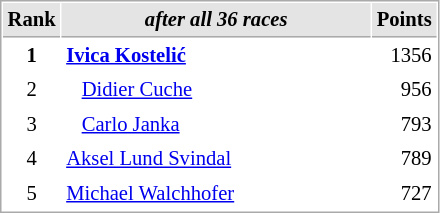<table cellspacing="1" cellpadding="3" style="border:1px solid #AAAAAA;font-size:86%">
<tr bgcolor="#E4E4E4">
<th style="border-bottom:1px solid #AAAAAA" width=10>Rank</th>
<th style="border-bottom:1px solid #AAAAAA" width=200><strong><em>after all 36 races</em></strong></th>
<th style="border-bottom:1px solid #AAAAAA" width=20>Points</th>
</tr>
<tr>
<td align="center"><strong>1</strong></td>
<td> <strong><a href='#'>Ivica Kostelić</a> </strong></td>
<td align="right">1356</td>
</tr>
<tr>
<td align="center">2</td>
<td>   <a href='#'>Didier Cuche</a></td>
<td align="right">956</td>
</tr>
<tr>
<td align="center">3</td>
<td>   <a href='#'>Carlo Janka</a></td>
<td align="right">793</td>
</tr>
<tr>
<td align="center">4</td>
<td> <a href='#'>Aksel Lund Svindal</a></td>
<td align="right">789</td>
</tr>
<tr>
<td align="center">5</td>
<td> <a href='#'>Michael Walchhofer</a></td>
<td align="right">727</td>
</tr>
</table>
